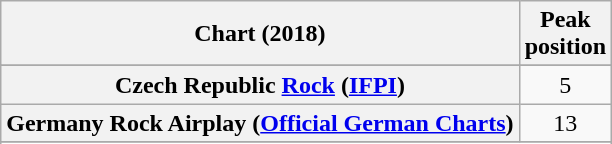<table class="wikitable sortable plainrowheaders">
<tr>
<th>Chart (2018)</th>
<th>Peak<br>position</th>
</tr>
<tr>
</tr>
<tr>
<th scope="row">Czech Republic <a href='#'>Rock</a> (<a href='#'>IFPI</a>)</th>
<td style="text-align:center">5</td>
</tr>
<tr>
<th scope="row">Germany Rock Airplay (<a href='#'>Official German Charts</a>)</th>
<td style="text-align:center">13</td>
</tr>
<tr>
</tr>
<tr>
</tr>
</table>
